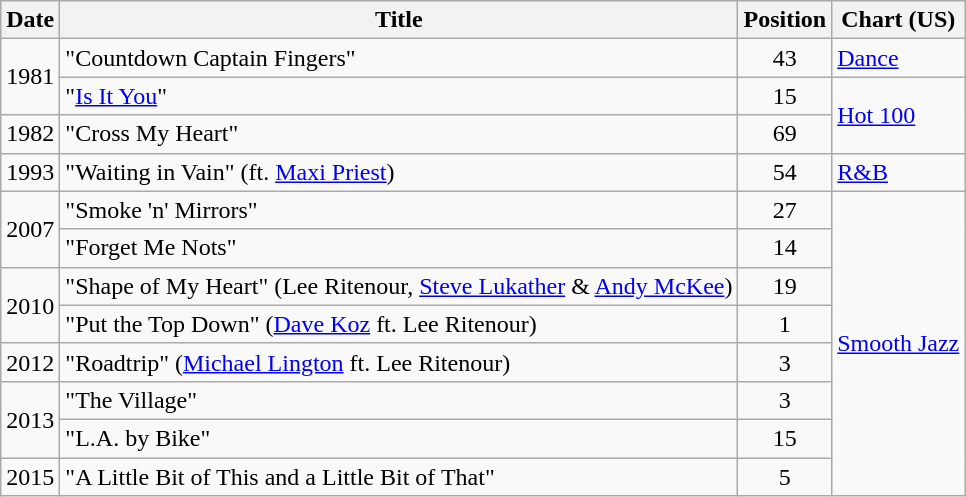<table class="wikitable" style="text-align:center;">
<tr>
<th>Date</th>
<th>Title</th>
<th>Position</th>
<th>Chart (US)</th>
</tr>
<tr>
<td rowspan="2" style="text-align:left;">1981</td>
<td style="text-align:left;">"Countdown Captain Fingers"</td>
<td>43</td>
<td style="text-align:left;"><a href='#'>Dance</a></td>
</tr>
<tr>
<td style="text-align:left;">"<a href='#'>Is It You</a>"</td>
<td>15</td>
<td rowspan="2" style="text-align:left;"><a href='#'>Hot 100</a></td>
</tr>
<tr>
<td>1982</td>
<td style="text-align:left;">"Cross My Heart"</td>
<td>69</td>
</tr>
<tr>
<td>1993</td>
<td style="text-align:left;">"Waiting in Vain" (ft. <a href='#'>Maxi Priest</a>)</td>
<td>54</td>
<td style="text-align:left;"><a href='#'>R&B</a></td>
</tr>
<tr>
<td rowspan="2">2007</td>
<td style="text-align:left;">"Smoke 'n' Mirrors"</td>
<td>27</td>
<td rowspan="8" style="text-align:left;"><a href='#'>Smooth Jazz</a></td>
</tr>
<tr>
<td style="text-align:left;">"Forget Me Nots"</td>
<td>14</td>
</tr>
<tr>
<td rowspan="2">2010</td>
<td style="text-align:left;">"Shape of My Heart" (Lee Ritenour, <a href='#'>Steve Lukather</a> & <a href='#'>Andy McKee</a>)</td>
<td>19</td>
</tr>
<tr>
<td style="text-align:left;">"Put the Top Down" (<a href='#'>Dave Koz</a> ft. Lee Ritenour)</td>
<td>1</td>
</tr>
<tr>
<td>2012</td>
<td style="text-align:left;">"Roadtrip" (<a href='#'>Michael Lington</a> ft. Lee Ritenour)</td>
<td>3</td>
</tr>
<tr>
<td rowspan="2">2013</td>
<td style="text-align:left;">"The Village"</td>
<td>3</td>
</tr>
<tr>
<td style="text-align:left;">"L.A. by Bike"</td>
<td>15</td>
</tr>
<tr>
<td>2015</td>
<td style="text-align:left;">"A Little Bit of This and a Little Bit of That"</td>
<td>5</td>
</tr>
</table>
